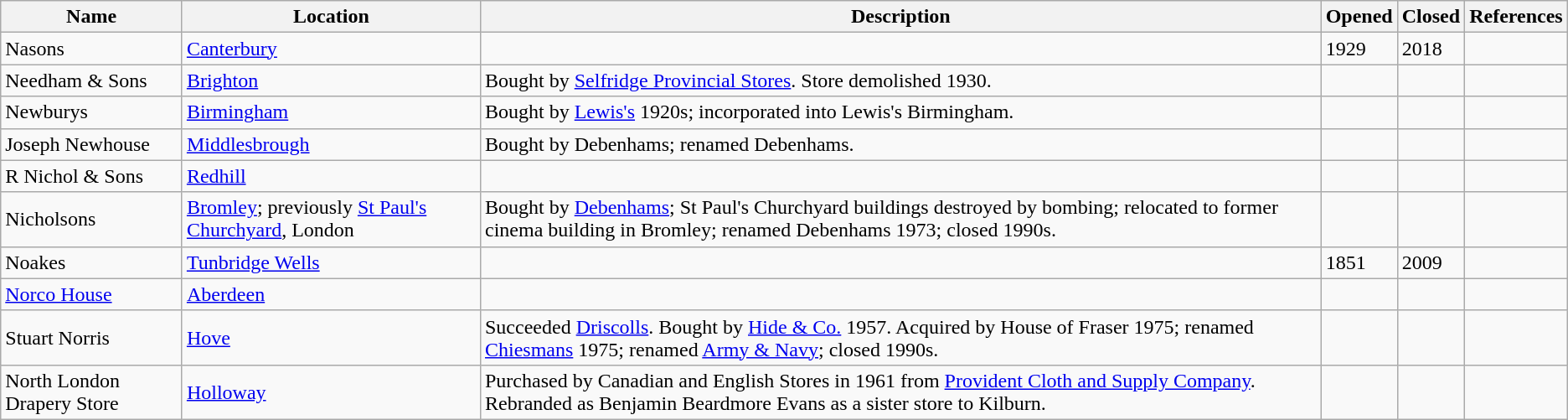<table class="wikitable">
<tr>
<th>Name</th>
<th>Location</th>
<th>Description</th>
<th>Opened</th>
<th>Closed</th>
<th>References</th>
</tr>
<tr>
<td>Nasons</td>
<td><a href='#'>Canterbury</a></td>
<td></td>
<td>1929</td>
<td>2018</td>
<td></td>
</tr>
<tr>
<td>Needham & Sons</td>
<td><a href='#'>Brighton</a></td>
<td>Bought by <a href='#'>Selfridge Provincial Stores</a>. Store demolished 1930.</td>
<td></td>
<td></td>
<td></td>
</tr>
<tr>
<td>Newburys</td>
<td><a href='#'>Birmingham</a></td>
<td>Bought by <a href='#'>Lewis's</a> 1920s; incorporated into Lewis's Birmingham.</td>
<td></td>
<td></td>
<td></td>
</tr>
<tr>
<td>Joseph Newhouse</td>
<td><a href='#'>Middlesbrough</a></td>
<td>Bought by Debenhams; renamed Debenhams.</td>
<td></td>
<td></td>
<td></td>
</tr>
<tr>
<td>R Nichol & Sons</td>
<td><a href='#'>Redhill</a></td>
<td></td>
<td></td>
<td></td>
<td></td>
</tr>
<tr>
<td>Nicholsons</td>
<td><a href='#'>Bromley</a>; previously <a href='#'>St Paul's Churchyard</a>, London</td>
<td>Bought by <a href='#'>Debenhams</a>; St Paul's Churchyard buildings destroyed by bombing; relocated to former cinema building in Bromley; renamed Debenhams 1973; closed 1990s.</td>
<td></td>
<td></td>
<td></td>
</tr>
<tr>
<td>Noakes</td>
<td><a href='#'>Tunbridge Wells</a></td>
<td></td>
<td>1851</td>
<td>2009</td>
<td></td>
</tr>
<tr>
<td><a href='#'>Norco House</a></td>
<td><a href='#'>Aberdeen</a></td>
<td></td>
<td></td>
<td></td>
<td></td>
</tr>
<tr>
<td>Stuart Norris</td>
<td><a href='#'>Hove</a></td>
<td>Succeeded <a href='#'>Driscolls</a>. Bought by <a href='#'>Hide & Co.</a> 1957. Acquired by House of Fraser 1975; renamed <a href='#'>Chiesmans</a> 1975; renamed <a href='#'>Army & Navy</a>; closed 1990s.</td>
<td></td>
<td></td>
<td></td>
</tr>
<tr>
<td>North London Drapery Store</td>
<td><a href='#'>Holloway</a></td>
<td>Purchased by Canadian and English Stores in 1961 from <a href='#'>Provident Cloth and Supply Company</a>. Rebranded as Benjamin Beardmore Evans as a sister store to Kilburn.</td>
<td></td>
<td></td>
<td></td>
</tr>
</table>
